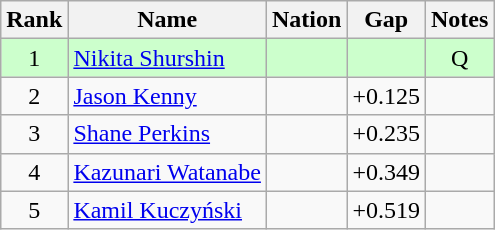<table class="wikitable sortable" style="text-align:center">
<tr>
<th>Rank</th>
<th>Name</th>
<th>Nation</th>
<th>Gap</th>
<th>Notes</th>
</tr>
<tr bgcolor=ccffcc>
<td>1</td>
<td align=left><a href='#'>Nikita Shurshin</a></td>
<td align=left></td>
<td></td>
<td>Q</td>
</tr>
<tr>
<td>2</td>
<td align=left><a href='#'>Jason Kenny</a></td>
<td align=left></td>
<td>+0.125</td>
<td></td>
</tr>
<tr>
<td>3</td>
<td align=left><a href='#'>Shane Perkins</a></td>
<td align=left></td>
<td>+0.235</td>
<td></td>
</tr>
<tr>
<td>4</td>
<td align=left><a href='#'>Kazunari Watanabe</a></td>
<td align=left></td>
<td>+0.349</td>
<td></td>
</tr>
<tr>
<td>5</td>
<td align=left><a href='#'>Kamil Kuczyński</a></td>
<td align=left></td>
<td>+0.519</td>
<td></td>
</tr>
</table>
